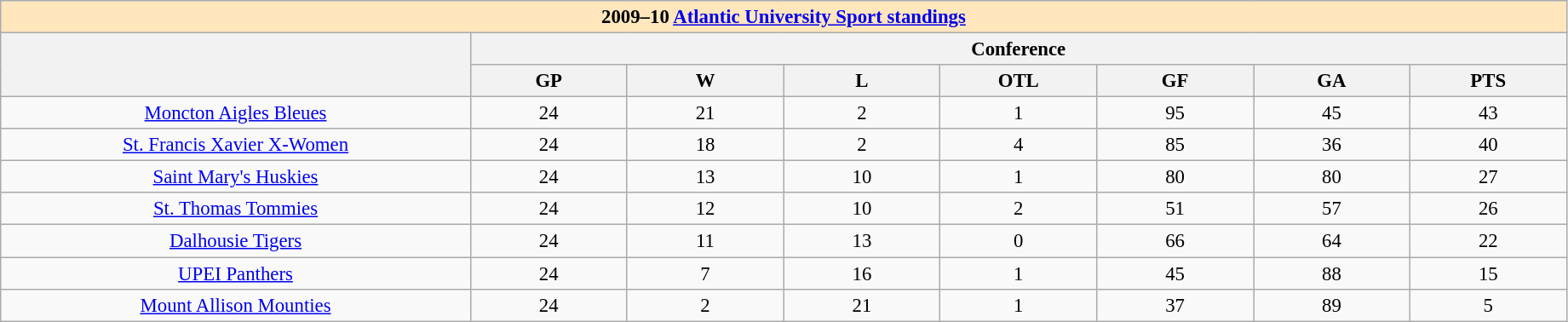<table class=wikitable style="text-align:center; font-size:95%;">
<tr>
<th colspan="15" style="background-color: #FFE6BD;">2009–10 <a href='#'>Atlantic University Sport standings</a></th>
</tr>
<tr>
<th rowspan="2" width="15%"></th>
<th colspan="7">Conference</th>
</tr>
<tr>
<th width="5%">GP</th>
<th width="5%">W</th>
<th width="5%">L</th>
<th width="5%">OTL</th>
<th width="5%">GF</th>
<th width="5%">GA</th>
<th width="5%">PTS</th>
</tr>
<tr align=center>
<td><a href='#'>Moncton Aigles Bleues</a></td>
<td>24</td>
<td>21</td>
<td>2</td>
<td>1</td>
<td>95</td>
<td>45</td>
<td>43</td>
</tr>
<tr align=center>
<td><a href='#'>St. Francis Xavier X-Women</a></td>
<td>24</td>
<td>18</td>
<td>2</td>
<td>4</td>
<td>85</td>
<td>36</td>
<td>40</td>
</tr>
<tr align=center>
<td><a href='#'>Saint Mary's Huskies</a></td>
<td>24</td>
<td>13</td>
<td>10</td>
<td>1</td>
<td>80</td>
<td>80</td>
<td>27</td>
</tr>
<tr align=center>
<td><a href='#'>St. Thomas Tommies</a></td>
<td>24</td>
<td>12</td>
<td>10</td>
<td>2</td>
<td>51</td>
<td>57</td>
<td>26</td>
</tr>
<tr align=center>
<td><a href='#'>Dalhousie Tigers</a></td>
<td>24</td>
<td>11</td>
<td>13</td>
<td>0</td>
<td>66</td>
<td>64</td>
<td>22</td>
</tr>
<tr align=center>
<td><a href='#'>UPEI Panthers</a></td>
<td>24</td>
<td>7</td>
<td>16</td>
<td>1</td>
<td>45</td>
<td>88</td>
<td>15</td>
</tr>
<tr align=center>
<td><a href='#'>Mount Allison Mounties</a></td>
<td>24</td>
<td>2</td>
<td>21</td>
<td>1</td>
<td>37</td>
<td>89</td>
<td>5</td>
</tr>
</table>
